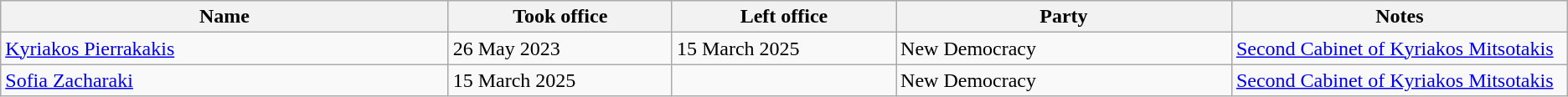<table class="wikitable">
<tr>
<th width="20%">Name</th>
<th width="10%">Took office</th>
<th width="10%">Left office</th>
<th width="15%">Party</th>
<th width="15%">Notes</th>
</tr>
<tr>
<td><a href='#'>Kyriakos Pierrakakis</a></td>
<td>26 May 2023</td>
<td>15 March 2025</td>
<td>New Democracy</td>
<td><a href='#'>Second Cabinet of Kyriakos Mitsotakis</a></td>
</tr>
<tr>
<td><a href='#'>Sofia Zacharaki</a></td>
<td>15 March 2025</td>
<td></td>
<td>New Democracy</td>
<td><a href='#'>Second Cabinet of Kyriakos Mitsotakis</a></td>
</tr>
</table>
